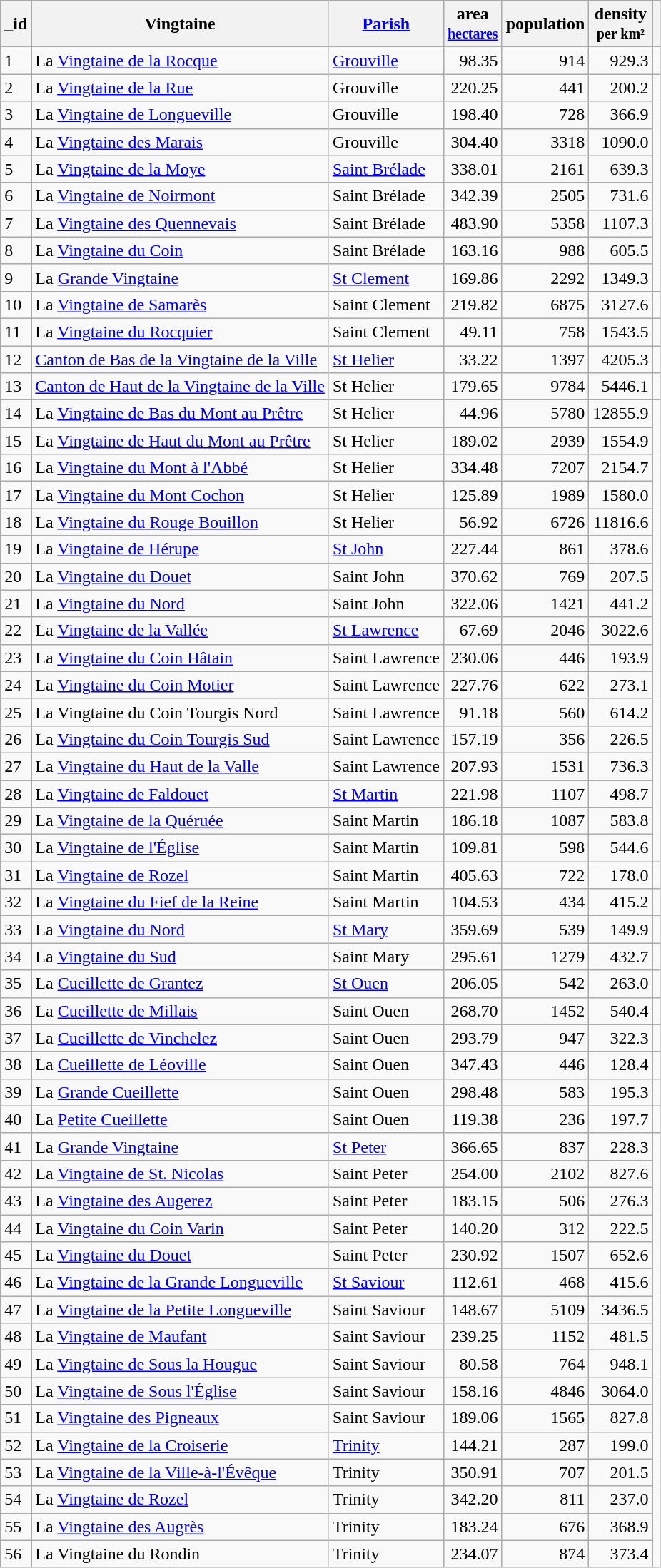<table class="wikitable sortable">
<tr>
<th>_id</th>
<th>Vingtaine</th>
<th><a href='#'>Parish</a></th>
<th>area<br><small><a href='#'>hectares</a></small></th>
<th>population</th>
<th>density<br><small>per km²</small></th>
<th></th>
</tr>
<tr>
<td>1</td>
<td>La <a href='#'>Vingtaine de la Rocque</a></td>
<td><a href='#'>Grouville</a></td>
<td align="right">98.35</td>
<td align="right">914</td>
<td align="right">929.3</td>
<td></td>
</tr>
<tr>
<td>2</td>
<td>La <a href='#'>Vingtaine de la Rue</a></td>
<td>Grouville</td>
<td align="right">220.25</td>
<td align="right">441</td>
<td align="right">200.2</td>
</tr>
<tr>
<td>3</td>
<td>La <a href='#'>Vingtaine de Longueville</a></td>
<td>Grouville</td>
<td align="right">198.40</td>
<td align="right">728</td>
<td align="right">366.9</td>
</tr>
<tr>
<td>4</td>
<td>La <a href='#'>Vingtaine des Marais</a></td>
<td>Grouville</td>
<td align="right">304.40</td>
<td align="right">3318</td>
<td align="right">1090.0</td>
</tr>
<tr>
<td>5</td>
<td>La <a href='#'>Vingtaine de la Moye</a></td>
<td><a href='#'>Saint Brélade</a></td>
<td align="right">338.01</td>
<td align="right">2161</td>
<td align="right">639.3</td>
</tr>
<tr>
<td>6</td>
<td>La <a href='#'>Vingtaine de Noirmont</a></td>
<td>Saint Brélade</td>
<td align="right">342.39</td>
<td align="right">2505</td>
<td align="right">731.6</td>
</tr>
<tr>
<td>7</td>
<td>La <a href='#'>Vingtaine des Quennevais</a></td>
<td>Saint Brélade</td>
<td align="right">483.90</td>
<td align="right">5358</td>
<td align="right">1107.3</td>
</tr>
<tr>
<td>8</td>
<td>La <a href='#'>Vingtaine du Coin</a></td>
<td>Saint Brélade</td>
<td align="right">163.16</td>
<td align="right">988</td>
<td align="right">605.5</td>
</tr>
<tr>
<td>9</td>
<td>La <a href='#'>Grande Vingtaine</a></td>
<td><a href='#'>St Clement</a></td>
<td align="right">169.86</td>
<td align="right">2292</td>
<td align="right">1349.3</td>
</tr>
<tr>
<td>10</td>
<td>La <a href='#'>Vingtaine de Samarès</a></td>
<td>Saint Clement</td>
<td align="right">219.82</td>
<td align="right">6875</td>
<td align="right">3127.6</td>
<td></td>
</tr>
<tr>
<td>11</td>
<td>La <a href='#'>Vingtaine du Rocquier</a></td>
<td>Saint Clement</td>
<td align="right">49.11</td>
<td align="right">758</td>
<td align="right">1543.5</td>
</tr>
<tr>
<td>12</td>
<td><a href='#'>Canton de Bas de la Vingtaine de la Ville</a></td>
<td><a href='#'>St Helier</a></td>
<td align="right">33.22</td>
<td align="right">1397</td>
<td align="right">4205.3</td>
<td></td>
</tr>
<tr>
<td>13</td>
<td><a href='#'>Canton de Haut de la Vingtaine de la Ville</a></td>
<td>St Helier</td>
<td align="right">179.65</td>
<td align="right">9784</td>
<td align="right">5446.1</td>
<td></td>
</tr>
<tr>
<td>14</td>
<td>La <a href='#'>Vingtaine de Bas du Mont au Prêtre</a></td>
<td>St Helier</td>
<td align="right">44.96</td>
<td align="right">5780</td>
<td align="right">12855.9</td>
</tr>
<tr>
<td>15</td>
<td>La <a href='#'>Vingtaine de Haut du Mont au Prêtre</a></td>
<td>St Helier</td>
<td align="right">189.02</td>
<td align="right">2939</td>
<td align="right">1554.9</td>
</tr>
<tr>
<td>16</td>
<td>La <a href='#'>Vingtaine du Mont à l'Abbé</a></td>
<td>St Helier</td>
<td align="right">334.48</td>
<td align="right">7207</td>
<td align="right">2154.7</td>
</tr>
<tr>
<td>17</td>
<td>La <a href='#'>Vingtaine du Mont Cochon</a></td>
<td>St Helier</td>
<td align="right">125.89</td>
<td align="right">1989</td>
<td align="right">1580.0</td>
</tr>
<tr>
<td>18</td>
<td>La <a href='#'>Vingtaine du Rouge Bouillon</a></td>
<td>St Helier</td>
<td align="right">56.92</td>
<td align="right">6726</td>
<td align="right">11816.6</td>
</tr>
<tr>
<td>19</td>
<td>La <a href='#'>Vingtaine de Hérupe</a></td>
<td><a href='#'>St John</a></td>
<td align="right">227.44</td>
<td align="right">861</td>
<td align="right">378.6</td>
</tr>
<tr>
<td>20</td>
<td>La <a href='#'>Vingtaine du Douet</a></td>
<td>Saint John</td>
<td align="right">370.62</td>
<td align="right">769</td>
<td align="right">207.5</td>
</tr>
<tr>
<td>21</td>
<td>La <a href='#'>Vingtaine du Nord</a></td>
<td>Saint John</td>
<td align="right">322.06</td>
<td align="right">1421</td>
<td align="right">441.2</td>
</tr>
<tr>
<td>22</td>
<td>La <a href='#'>Vingtaine de la Vallée</a></td>
<td><a href='#'>St Lawrence</a></td>
<td align="right">67.69</td>
<td align="right">2046</td>
<td align="right">3022.6</td>
</tr>
<tr>
<td>23</td>
<td>La <a href='#'>Vingtaine du Coin Hâtain</a></td>
<td>Saint Lawrence</td>
<td align="right">230.06</td>
<td align="right">446</td>
<td align="right">193.9</td>
</tr>
<tr>
<td>24</td>
<td>La <a href='#'>Vingtaine du Coin Motier</a></td>
<td>Saint Lawrence</td>
<td align="right">227.76</td>
<td align="right">622</td>
<td align="right">273.1</td>
</tr>
<tr>
<td>25</td>
<td>La Vingtaine du Coin Tourgis Nord</td>
<td>Saint Lawrence</td>
<td align="right">91.18</td>
<td align="right">560</td>
<td align="right">614.2</td>
</tr>
<tr>
<td>26</td>
<td>La <a href='#'>Vingtaine du Coin Tourgis Sud</a></td>
<td>Saint Lawrence</td>
<td align="right">157.19</td>
<td align="right">356</td>
<td align="right">226.5</td>
</tr>
<tr>
<td>27</td>
<td>La <a href='#'>Vingtaine du Haut de la Valle</a></td>
<td>Saint Lawrence</td>
<td align="right">207.93</td>
<td align="right">1531</td>
<td align="right">736.3</td>
</tr>
<tr>
<td>28</td>
<td>La <a href='#'>Vingtaine de Faldouet</a></td>
<td><a href='#'>St Martin</a></td>
<td align="right">221.98</td>
<td align="right">1107</td>
<td align="right">498.7</td>
</tr>
<tr>
<td>29</td>
<td>La <a href='#'>Vingtaine de la Quéruée</a></td>
<td>Saint Martin</td>
<td align="right">186.18</td>
<td align="right">1087</td>
<td align="right">583.8</td>
</tr>
<tr>
<td>30</td>
<td>La <a href='#'>Vingtaine de l'Église</a></td>
<td>Saint Martin</td>
<td align="right">109.81</td>
<td align="right">598</td>
<td align="right">544.6</td>
</tr>
<tr>
<td>31</td>
<td>La <a href='#'>Vingtaine de Rozel</a></td>
<td>Saint Martin</td>
<td align="right">405.63</td>
<td align="right">722</td>
<td align="right">178.0</td>
<td></td>
</tr>
<tr>
<td>32</td>
<td>La <a href='#'>Vingtaine du Fief de la Reine</a></td>
<td>Saint Martin</td>
<td align="right">104.53</td>
<td align="right">434</td>
<td align="right">415.2</td>
</tr>
<tr>
<td>33</td>
<td>La <a href='#'>Vingtaine du Nord</a></td>
<td><a href='#'>St Mary</a></td>
<td align="right">359.69</td>
<td align="right">539</td>
<td align="right">149.9</td>
<td></td>
</tr>
<tr>
<td>34</td>
<td>La <a href='#'>Vingtaine du Sud</a></td>
<td>Saint Mary</td>
<td align="right">295.61</td>
<td align="right">1279</td>
<td align="right">432.7</td>
</tr>
<tr>
<td>35</td>
<td>La <a href='#'>Cueillette de Grantez</a></td>
<td><a href='#'>St Ouen</a></td>
<td align="right">206.05</td>
<td align="right">542</td>
<td align="right">263.0</td>
<td></td>
</tr>
<tr>
<td>36</td>
<td>La <a href='#'>Cueillette de Millais</a></td>
<td>Saint Ouen</td>
<td align="right">268.70</td>
<td align="right">1452</td>
<td align="right">540.4</td>
<td></td>
</tr>
<tr>
<td>37</td>
<td>La <a href='#'>Cueillette de Vinchelez</a></td>
<td>Saint Ouen</td>
<td align="right">293.79</td>
<td align="right">947</td>
<td align="right">322.3</td>
<td></td>
</tr>
<tr>
<td>38</td>
<td>La <a href='#'>Cueillette de Léoville</a></td>
<td>Saint Ouen</td>
<td align="right">347.43</td>
<td align="right">446</td>
<td align="right">128.4</td>
<td></td>
</tr>
<tr>
<td>39</td>
<td>La <a href='#'>Grande Cueillette</a></td>
<td>Saint Ouen</td>
<td align="right">298.48</td>
<td align="right">583</td>
<td align="right">195.3</td>
<td></td>
</tr>
<tr>
<td>40</td>
<td>La <a href='#'>Petite Cueillette</a></td>
<td>Saint Ouen</td>
<td align="right">119.38</td>
<td align="right">236</td>
<td align="right">197.7</td>
<td></td>
</tr>
<tr>
<td>41</td>
<td>La <a href='#'>Grande Vingtaine</a></td>
<td><a href='#'>St Peter</a></td>
<td align="right">366.65</td>
<td align="right">837</td>
<td align="right">228.3</td>
</tr>
<tr>
<td>42</td>
<td>La <a href='#'>Vingtaine de St. Nicolas</a></td>
<td>Saint Peter</td>
<td align="right">254.00</td>
<td align="right">2102</td>
<td align="right">827.6</td>
</tr>
<tr>
<td>43</td>
<td>La <a href='#'>Vingtaine des Augerez</a></td>
<td>Saint Peter</td>
<td align="right">183.15</td>
<td align="right">506</td>
<td align="right">276.3</td>
</tr>
<tr>
<td>44</td>
<td>La <a href='#'>Vingtaine du Coin Varin</a></td>
<td>Saint Peter</td>
<td align="right">140.20</td>
<td align="right">312</td>
<td align="right">222.5</td>
</tr>
<tr>
<td>45</td>
<td>La <a href='#'>Vingtaine du Douet</a></td>
<td>Saint Peter</td>
<td align="right">230.92</td>
<td align="right">1507</td>
<td align="right">652.6</td>
</tr>
<tr>
<td>46</td>
<td>La <a href='#'>Vingtaine de la Grande Longueville</a></td>
<td><a href='#'>St Saviour</a></td>
<td align="right">112.61</td>
<td align="right">468</td>
<td align="right">415.6</td>
</tr>
<tr>
<td>47</td>
<td>La <a href='#'>Vingtaine de la Petite Longueville</a></td>
<td>Saint Saviour</td>
<td align="right">148.67</td>
<td align="right">5109</td>
<td align="right">3436.5</td>
</tr>
<tr>
<td>48</td>
<td>La <a href='#'>Vingtaine de Maufant</a></td>
<td>Saint Saviour</td>
<td align="right">239.25</td>
<td align="right">1152</td>
<td align="right">481.5</td>
</tr>
<tr>
<td>49</td>
<td>La <a href='#'>Vingtaine de Sous la Hougue</a></td>
<td>Saint Saviour</td>
<td align="right">80.58</td>
<td align="right">764</td>
<td align="right">948.1</td>
</tr>
<tr>
<td>50</td>
<td>La <a href='#'>Vingtaine de Sous l'Église</a></td>
<td>Saint Saviour</td>
<td align="right">158.16</td>
<td align="right">4846</td>
<td align="right">3064.0</td>
</tr>
<tr>
<td>51</td>
<td>La <a href='#'>Vingtaine des Pigneaux</a></td>
<td>Saint Saviour</td>
<td align="right">189.06</td>
<td align="right">1565</td>
<td align="right">827.8</td>
</tr>
<tr>
<td>52</td>
<td>La <a href='#'>Vingtaine de la Croiserie</a></td>
<td><a href='#'>Trinity</a></td>
<td align="right">144.21</td>
<td align="right">287</td>
<td align="right">199.0</td>
</tr>
<tr>
<td>53</td>
<td>La <a href='#'>Vingtaine de la Ville-à-l'Évêque</a></td>
<td>Trinity</td>
<td align="right">350.91</td>
<td align="right">707</td>
<td align="right">201.5</td>
</tr>
<tr>
<td>54</td>
<td>La <a href='#'>Vingtaine de Rozel</a></td>
<td>Trinity</td>
<td align="right">342.20</td>
<td align="right">811</td>
<td align="right">237.0</td>
</tr>
<tr>
<td>55</td>
<td>La <a href='#'>Vingtaine des Augrès</a></td>
<td>Trinity</td>
<td align="right">183.24</td>
<td align="right">676</td>
<td align="right">368.9</td>
</tr>
<tr>
<td>56</td>
<td>La Vingtaine du Rondin</td>
<td>Trinity</td>
<td align="right">234.07</td>
<td align="right">874</td>
<td align="right">373.4</td>
</tr>
</table>
